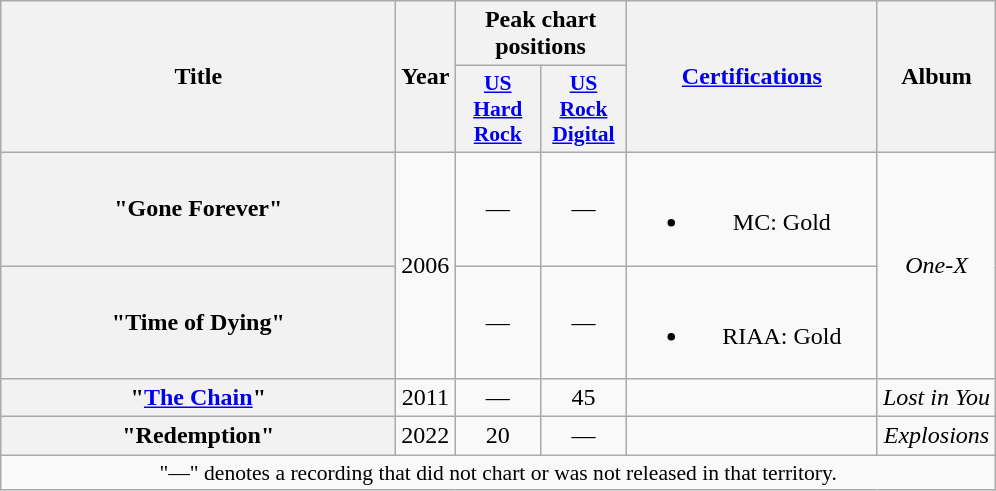<table class="wikitable plainrowheaders" style="text-align:center;">
<tr>
<th scope="col" rowspan="2" style="width:16em;">Title</th>
<th scope="col" rowspan="2">Year</th>
<th scope="col" colspan="2">Peak chart positions</th>
<th scope="col" rowspan="2" style="width:10em;"><a href='#'>Certifications</a></th>
<th scope="col" rowspan="2">Album</th>
</tr>
<tr>
<th style="width:3.5em;font-size:90%"><a href='#'>US<br>Hard<br>Rock</a><br></th>
<th style="width:3.5em;font-size:90%"><a href='#'>US<br>Rock<br>Digital</a><br></th>
</tr>
<tr>
<th scope="row">"Gone Forever"</th>
<td rowspan="2">2006</td>
<td>—</td>
<td>—</td>
<td><br><ul><li>MC: Gold</li></ul></td>
<td rowspan="2"><em>One-X</em></td>
</tr>
<tr>
<th scope="row">"Time of Dying"</th>
<td>—</td>
<td>—</td>
<td><br><ul><li>RIAA: Gold</li></ul></td>
</tr>
<tr>
<th scope="row">"<a href='#'>The Chain</a>"</th>
<td>2011</td>
<td>—</td>
<td>45</td>
<td></td>
<td><em>Lost in You</em></td>
</tr>
<tr>
<th scope="row">"Redemption"</th>
<td>2022</td>
<td>20</td>
<td>—</td>
<td></td>
<td><em>Explosions</em></td>
</tr>
<tr>
<td colspan="6" style="font-size:90%">"—" denotes a recording that did not chart or was not released in that territory.</td>
</tr>
</table>
